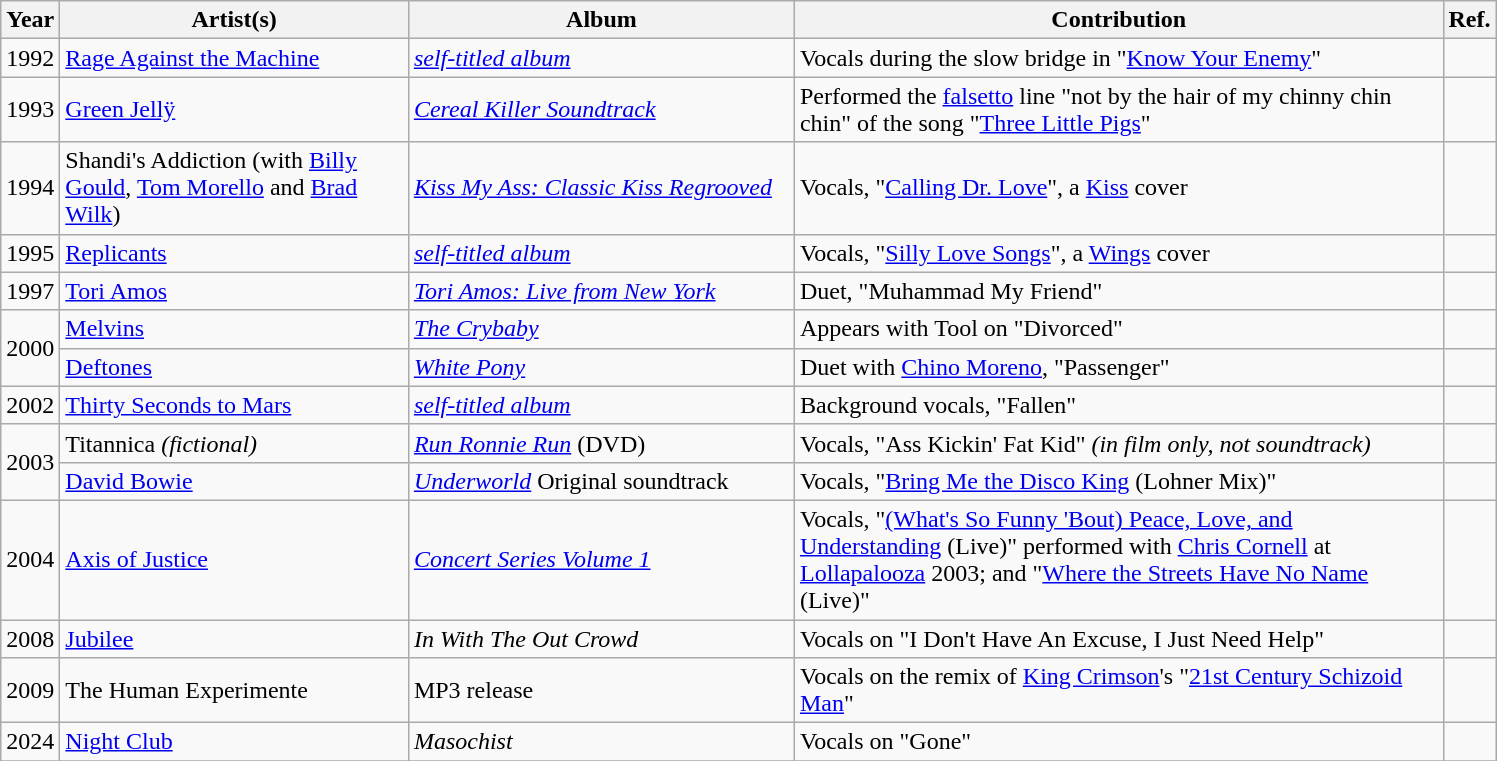<table class="wikitable">
<tr>
<th>Year</th>
<th width="225">Artist(s)</th>
<th width="250">Album</th>
<th width="425">Contribution</th>
<th>Ref.</th>
</tr>
<tr>
<td>1992</td>
<td><a href='#'>Rage Against the Machine</a></td>
<td><em><a href='#'>self-titled album</a></em></td>
<td>Vocals during the slow bridge in "<a href='#'>Know Your Enemy</a>"</td>
<td></td>
</tr>
<tr>
<td>1993</td>
<td><a href='#'>Green Jellÿ</a></td>
<td><em><a href='#'>Cereal Killer Soundtrack</a></em></td>
<td>Performed the <a href='#'>falsetto</a> line "not by the hair of my chinny chin chin" of the song "<a href='#'>Three Little Pigs</a>"</td>
<td></td>
</tr>
<tr>
<td>1994</td>
<td>Shandi's Addiction (with <a href='#'>Billy Gould</a>, <a href='#'>Tom Morello</a> and <a href='#'>Brad Wilk</a>)</td>
<td><em><a href='#'>Kiss My Ass: Classic Kiss Regrooved</a></em></td>
<td>Vocals, "<a href='#'>Calling Dr. Love</a>", a <a href='#'>Kiss</a> cover</td>
<td></td>
</tr>
<tr>
<td>1995</td>
<td><a href='#'>Replicants</a></td>
<td><em><a href='#'>self-titled album</a></em></td>
<td>Vocals, "<a href='#'>Silly Love Songs</a>", a <a href='#'>Wings</a> cover</td>
<td></td>
</tr>
<tr>
<td>1997</td>
<td><a href='#'>Tori Amos</a></td>
<td><em><a href='#'>Tori Amos: Live from New York</a></em></td>
<td>Duet, "Muhammad My Friend"</td>
<td></td>
</tr>
<tr>
<td rowspan="2">2000</td>
<td><a href='#'>Melvins</a></td>
<td><em><a href='#'>The Crybaby</a></em></td>
<td>Appears with Tool on "Divorced"</td>
<td></td>
</tr>
<tr>
<td><a href='#'>Deftones</a></td>
<td><em><a href='#'>White Pony</a></em></td>
<td>Duet with <a href='#'>Chino Moreno</a>, "Passenger"</td>
<td></td>
</tr>
<tr>
<td>2002</td>
<td><a href='#'>Thirty Seconds to Mars</a></td>
<td><em><a href='#'>self-titled album</a></em></td>
<td>Background vocals, "Fallen"</td>
<td></td>
</tr>
<tr>
<td rowspan="2">2003</td>
<td>Titannica <em>(fictional)</em></td>
<td><em><a href='#'>Run Ronnie Run</a></em> (DVD)</td>
<td>Vocals, "Ass Kickin' Fat Kid" <em>(in film only, not soundtrack)</em></td>
<td></td>
</tr>
<tr>
<td><a href='#'>David Bowie</a></td>
<td><em><a href='#'>Underworld</a></em> Original soundtrack</td>
<td>Vocals, "<a href='#'>Bring Me the Disco King</a> (Lohner Mix)"</td>
<td></td>
</tr>
<tr>
<td>2004</td>
<td><a href='#'>Axis of Justice</a></td>
<td><em><a href='#'>Concert Series Volume 1</a></em></td>
<td>Vocals, "<a href='#'>(What's So Funny 'Bout) Peace, Love, and Understanding</a> (Live)" performed with <a href='#'>Chris Cornell</a> at <a href='#'>Lollapalooza</a> 2003; and "<a href='#'>Where the Streets Have No Name</a> (Live)"</td>
<td></td>
</tr>
<tr>
<td>2008</td>
<td><a href='#'>Jubilee</a></td>
<td><em>In With The Out Crowd</em></td>
<td>Vocals on "I Don't Have An Excuse, I Just Need Help"</td>
<td></td>
</tr>
<tr>
<td>2009</td>
<td>The Human Experimente</td>
<td>MP3 release</td>
<td>Vocals on the remix of <a href='#'>King Crimson</a>'s "<a href='#'>21st Century Schizoid Man</a>"</td>
<td></td>
</tr>
<tr>
<td>2024</td>
<td><a href='#'>Night Club</a></td>
<td><em>Masochist</em></td>
<td>Vocals on "Gone"</td>
<td></td>
</tr>
<tr>
</tr>
</table>
